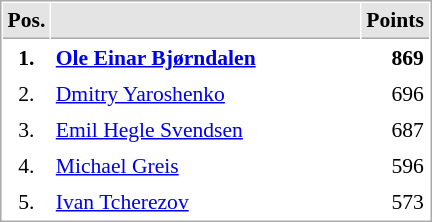<table cellspacing="1" cellpadding="3" style="border:1px solid #AAAAAA;font-size:90%">
<tr bgcolor="#E4E4E4">
<th style="border-bottom:1px solid #AAAAAA" width=10>Pos.</th>
<th style="border-bottom:1px solid #AAAAAA" width=200></th>
<th style="border-bottom:1px solid #AAAAAA" width=20>Points</th>
</tr>
<tr>
<td align="center"><strong>1.</strong></td>
<td> <strong><a href='#'>Ole Einar Bjørndalen</a></strong></td>
<td align="right"><strong>869</strong></td>
</tr>
<tr>
<td align="center">2.</td>
<td> <a href='#'>Dmitry Yaroshenko</a></td>
<td align="right">696</td>
</tr>
<tr>
<td align="center">3.</td>
<td> <a href='#'>Emil Hegle Svendsen</a></td>
<td align="right">687</td>
</tr>
<tr>
<td align="center">4.</td>
<td> <a href='#'>Michael Greis</a></td>
<td align="right">596</td>
</tr>
<tr>
<td align="center">5.</td>
<td> <a href='#'>Ivan Tcherezov</a></td>
<td align="right">573</td>
</tr>
</table>
